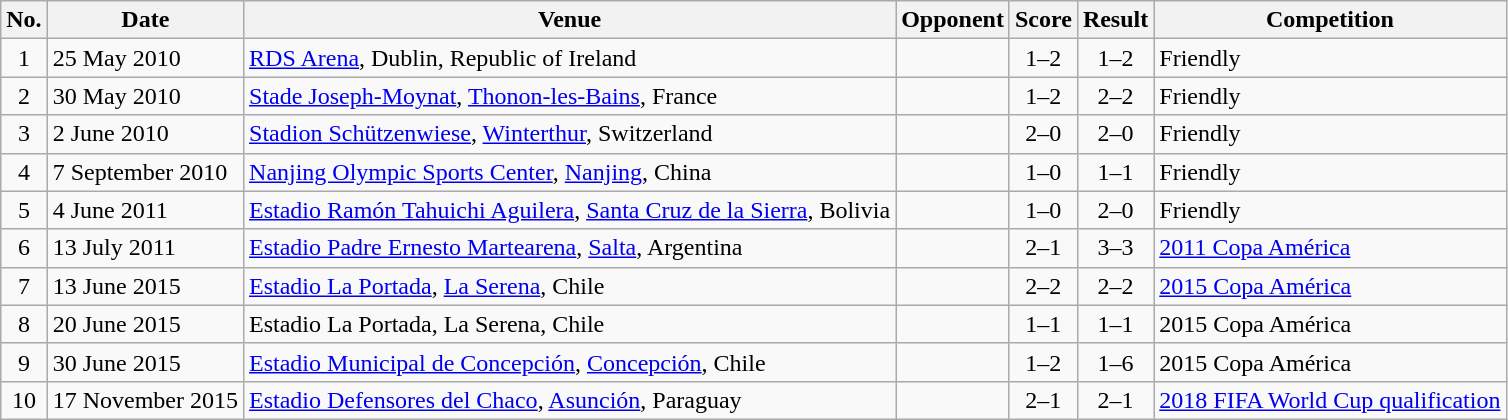<table class="wikitable sortable">
<tr>
<th scope="col">No.</th>
<th scope="col">Date</th>
<th scope="col">Venue</th>
<th scope="col">Opponent</th>
<th scope="col">Score</th>
<th scope="col">Result</th>
<th scope="col">Competition</th>
</tr>
<tr>
<td style="text-align:center">1</td>
<td>25 May 2010</td>
<td><a href='#'>RDS Arena</a>, Dublin, Republic of Ireland</td>
<td></td>
<td style="text-align:center">1–2</td>
<td style="text-align:center">1–2</td>
<td>Friendly</td>
</tr>
<tr>
<td style="text-align:center">2</td>
<td>30 May 2010</td>
<td><a href='#'>Stade Joseph-Moynat</a>, <a href='#'>Thonon-les-Bains</a>, France</td>
<td></td>
<td style="text-align:center">1–2</td>
<td style="text-align:center">2–2</td>
<td>Friendly</td>
</tr>
<tr>
<td style="text-align:center">3</td>
<td>2 June 2010</td>
<td><a href='#'>Stadion Schützenwiese</a>, <a href='#'>Winterthur</a>, Switzerland</td>
<td></td>
<td style="text-align:center">2–0</td>
<td style="text-align:center">2–0</td>
<td>Friendly</td>
</tr>
<tr>
<td style="text-align:center">4</td>
<td>7 September 2010</td>
<td><a href='#'>Nanjing Olympic Sports Center</a>, <a href='#'>Nanjing</a>, China</td>
<td></td>
<td style="text-align:center">1–0</td>
<td style="text-align:center">1–1</td>
<td>Friendly</td>
</tr>
<tr>
<td style="text-align:center">5</td>
<td>4 June 2011</td>
<td><a href='#'>Estadio Ramón Tahuichi Aguilera</a>, <a href='#'>Santa Cruz de la Sierra</a>, Bolivia</td>
<td></td>
<td style="text-align:center">1–0</td>
<td style="text-align:center">2–0</td>
<td>Friendly</td>
</tr>
<tr>
<td style="text-align:center">6</td>
<td>13 July 2011</td>
<td><a href='#'>Estadio Padre Ernesto Martearena</a>, <a href='#'>Salta</a>, Argentina</td>
<td></td>
<td style="text-align:center">2–1</td>
<td style="text-align:center">3–3</td>
<td><a href='#'>2011 Copa América</a></td>
</tr>
<tr>
<td style="text-align:center">7</td>
<td>13 June 2015</td>
<td><a href='#'>Estadio La Portada</a>, <a href='#'>La Serena</a>, Chile</td>
<td></td>
<td style="text-align:center">2–2</td>
<td style="text-align:center">2–2</td>
<td><a href='#'>2015 Copa América</a></td>
</tr>
<tr>
<td style="text-align:center">8</td>
<td>20 June 2015</td>
<td>Estadio La Portada, La Serena, Chile</td>
<td></td>
<td style="text-align:center">1–1</td>
<td style="text-align:center">1–1</td>
<td>2015 Copa América</td>
</tr>
<tr>
<td style="text-align:center">9</td>
<td>30 June 2015</td>
<td><a href='#'>Estadio Municipal de Concepción</a>, <a href='#'>Concepción</a>, Chile</td>
<td></td>
<td style="text-align:center">1–2</td>
<td style="text-align:center">1–6</td>
<td>2015 Copa América</td>
</tr>
<tr>
<td style="text-align:center">10</td>
<td>17 November 2015</td>
<td><a href='#'>Estadio Defensores del Chaco</a>, <a href='#'>Asunción</a>, Paraguay</td>
<td></td>
<td style="text-align:center">2–1</td>
<td style="text-align:center">2–1</td>
<td><a href='#'>2018 FIFA World Cup qualification</a></td>
</tr>
</table>
